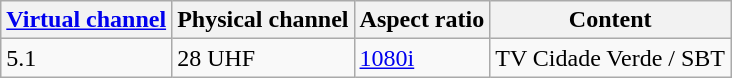<table class = "wikitable">
<tr>
<th><a href='#'>Virtual channel</a></th>
<th>Physical channel</th>
<th>Aspect ratio</th>
<th>Content</th>
</tr>
<tr>
<td>5.1</td>
<td>28 UHF</td>
<td><a href='#'>1080i</a></td>
<td>TV Cidade Verde / SBT</td>
</tr>
</table>
